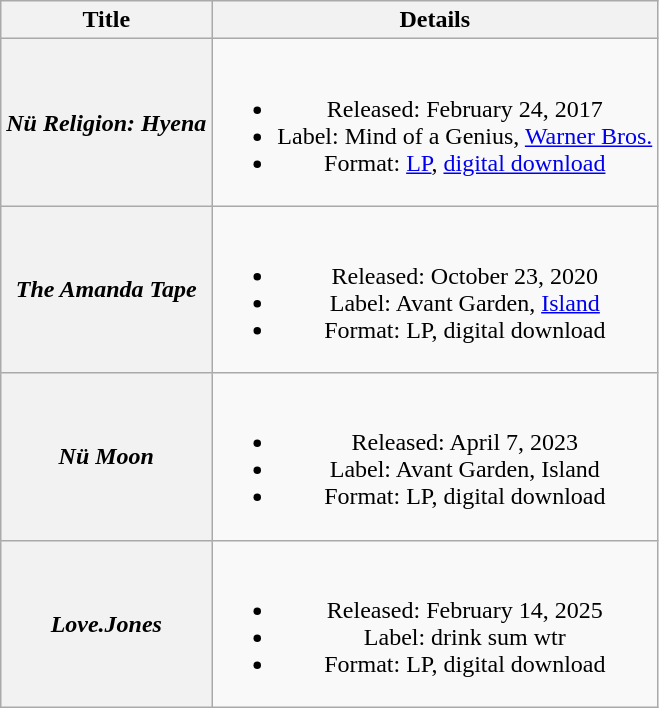<table class="wikitable plainrowheaders" style="text-align:center;">
<tr>
<th scope="col">Title</th>
<th scope="col">Details</th>
</tr>
<tr>
<th scope="row"><em>Nü Religion: Hyena</em></th>
<td><br><ul><li>Released: February 24, 2017</li><li>Label: Mind of a Genius, <a href='#'>Warner Bros.</a></li><li>Format: <a href='#'>LP</a>, <a href='#'>digital download</a></li></ul></td>
</tr>
<tr>
<th scope="row"><em>The Amanda Tape</em></th>
<td><br><ul><li>Released: October 23, 2020</li><li>Label: Avant Garden, <a href='#'>Island</a></li><li>Format: LP, digital download</li></ul></td>
</tr>
<tr>
<th scope="row"><em>Nü Moon</em></th>
<td><br><ul><li>Released: April 7, 2023</li><li>Label: Avant Garden, Island</li><li>Format: LP, digital download</li></ul></td>
</tr>
<tr>
<th scope="row"><em>Love.Jones</em></th>
<td><br><ul><li>Released: February 14, 2025</li><li>Label: drink sum wtr</li><li>Format: LP, digital download</li></ul></td>
</tr>
</table>
